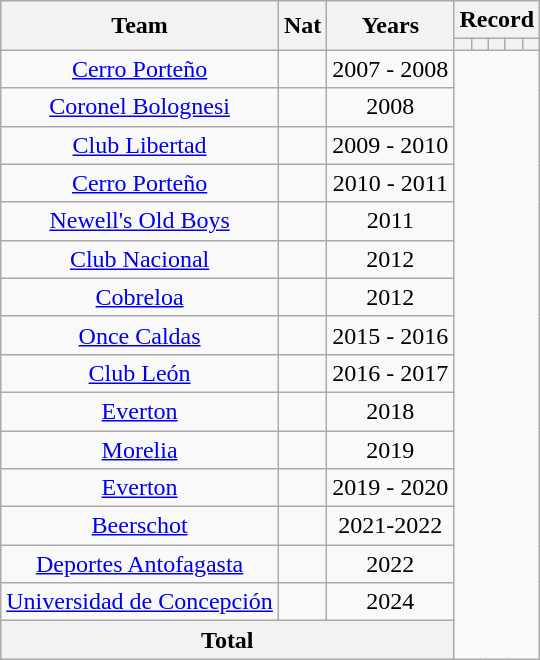<table class="wikitable" style="text-align: center">
<tr>
<th rowspan=2>Team</th>
<th rowspan=2>Nat</th>
<th rowspan=2>Years</th>
<th colspan=5>Record</th>
</tr>
<tr>
<th></th>
<th></th>
<th></th>
<th></th>
<th></th>
</tr>
<tr>
<td style="text-align:center;"><a href='#'>Cerro Porteño</a></td>
<td></td>
<td style="text-align:center;">2007 - 2008<br></td>
</tr>
<tr>
<td style="text-align:center;"><a href='#'>Coronel Bolognesi</a></td>
<td></td>
<td style="text-align:center;">2008<br></td>
</tr>
<tr>
<td style="text-align:center;"><a href='#'>Club Libertad</a></td>
<td></td>
<td style="text-align:center;">2009 - 2010<br></td>
</tr>
<tr>
<td style="text-align:center;"><a href='#'>Cerro Porteño</a></td>
<td></td>
<td style="text-align:center;">2010 - 2011<br></td>
</tr>
<tr>
<td style="text-align:center;"><a href='#'>Newell's Old Boys</a></td>
<td></td>
<td style="text-align:center;">2011<br></td>
</tr>
<tr>
<td style="text-align:center;"><a href='#'>Club Nacional</a></td>
<td></td>
<td style="text-align:center;">2012<br></td>
</tr>
<tr>
<td style="text-align:center;"><a href='#'>Cobreloa</a></td>
<td></td>
<td style="text-align:center;">2012<br></td>
</tr>
<tr>
<td style="text-align:center;"><a href='#'>Once Caldas</a></td>
<td></td>
<td style="text-align:center;">2015 - 2016<br></td>
</tr>
<tr>
<td style="text-align:center;"><a href='#'>Club León</a></td>
<td></td>
<td style="text-align:center;">2016 - 2017<br></td>
</tr>
<tr>
<td style="text-align:center;"><a href='#'>Everton</a></td>
<td></td>
<td style="text-align:center;">2018<br></td>
</tr>
<tr>
<td style="text-align:center;"><a href='#'>Morelia</a></td>
<td></td>
<td style="text-align:center;">2019<br></td>
</tr>
<tr>
<td style="text-align:center;"><a href='#'>Everton</a></td>
<td></td>
<td style="text-align:center;">2019 - 2020<br></td>
</tr>
<tr>
<td style="text-align:center;"><a href='#'>Beerschot</a></td>
<td></td>
<td style="text-align:center;">2021-2022<br></td>
</tr>
<tr>
<td style="text-align:center;"><a href='#'>Deportes Antofagasta</a></td>
<td></td>
<td style="text-align:center;">2022<br></td>
</tr>
<tr>
<td style="text-align:center;"><a href='#'>Universidad de Concepción</a></td>
<td></td>
<td style="text-align:center;">2024<br></td>
</tr>
<tr align=center>
<th colspan="3">Total<br></th>
</tr>
</table>
